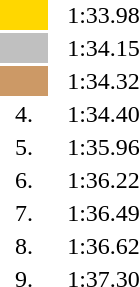<table style="text-align:center">
<tr>
<td width=30 bgcolor=gold></td>
<td align=left></td>
<td width=60>1:33.98</td>
</tr>
<tr>
<td bgcolor=silver></td>
<td align=left></td>
<td>1:34.15</td>
</tr>
<tr>
<td bgcolor=cc9966></td>
<td align=left></td>
<td>1:34.32</td>
</tr>
<tr>
<td>4.</td>
<td align=left></td>
<td>1:34.40</td>
</tr>
<tr>
<td>5.</td>
<td align=left></td>
<td>1:35.96</td>
</tr>
<tr>
<td>6.</td>
<td align=left></td>
<td>1:36.22</td>
</tr>
<tr>
<td>7.</td>
<td align=left></td>
<td>1:36.49</td>
</tr>
<tr>
<td>8.</td>
<td align=left></td>
<td>1:36.62</td>
</tr>
<tr>
<td>9.</td>
<td align=left></td>
<td>1:37.30</td>
</tr>
</table>
